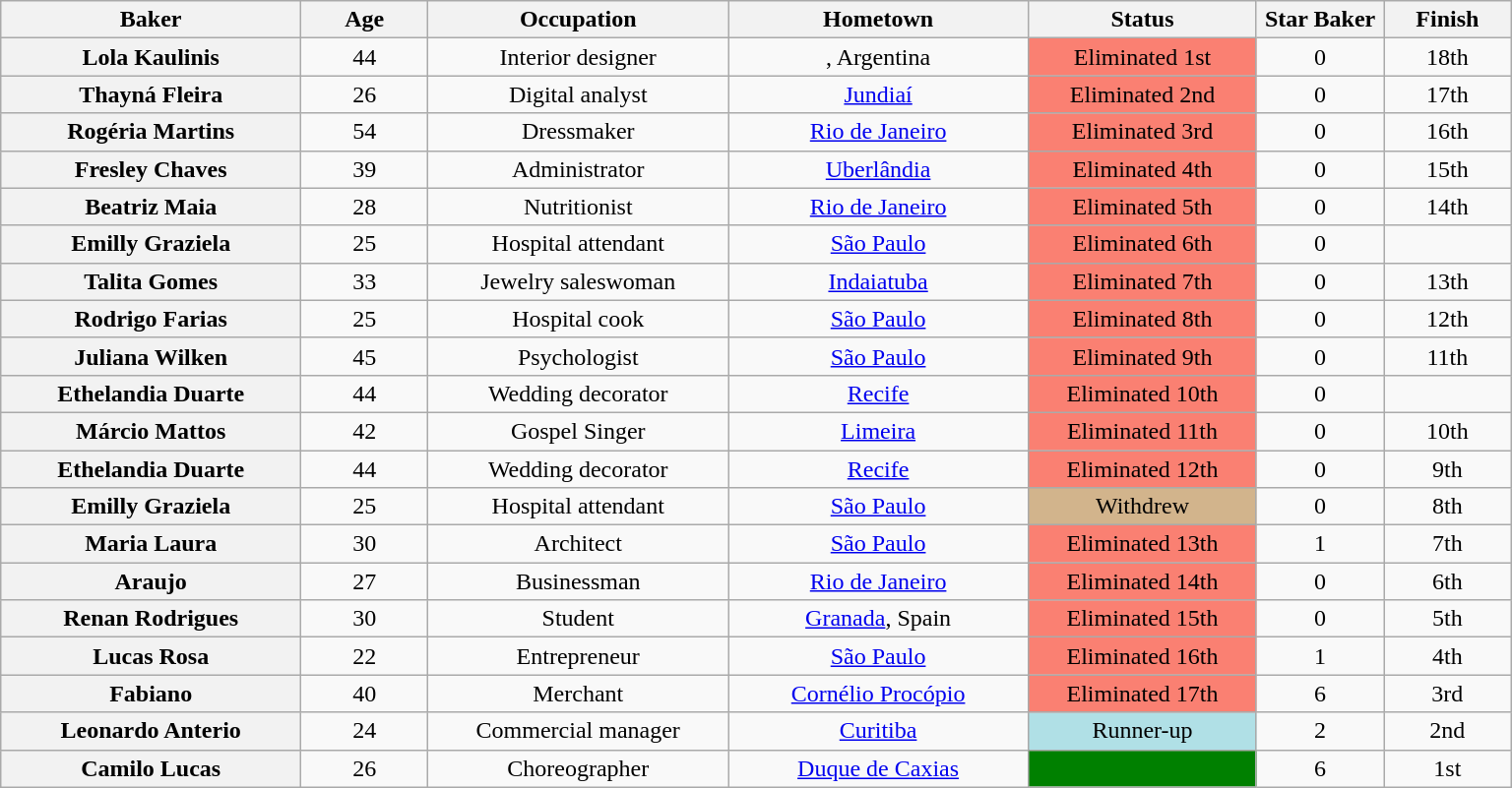<table class="wikitable" style="text-align:center; font-size:100%; width: 81%">
<tr>
<th width="18.4%">Baker</th>
<th width="07.8%">Age</th>
<th width="18.4%">Occupation</th>
<th width="18.4%">Hometown</th>
<th width="14.0%">Status</th>
<th width="07.8%">Star Baker</th>
<th width="07.8%">Finish</th>
</tr>
<tr>
<th>Lola Kaulinis</th>
<td>44</td>
<td>Interior designer</td>
<td>, Argentina</td>
<td bgcolor=FA8072>Eliminated 1st</td>
<td>0</td>
<td>18th</td>
</tr>
<tr>
<th>Thayná Fleira</th>
<td>26</td>
<td>Digital analyst</td>
<td><a href='#'>Jundiaí</a></td>
<td bgcolor=FA8072>Eliminated 2nd</td>
<td>0</td>
<td>17th</td>
</tr>
<tr>
<th>Rogéria Martins</th>
<td>54</td>
<td>Dressmaker</td>
<td><a href='#'>Rio de Janeiro</a></td>
<td bgcolor=FA8072>Eliminated 3rd</td>
<td>0</td>
<td>16th</td>
</tr>
<tr>
<th>Fresley Chaves</th>
<td>39</td>
<td>Administrator</td>
<td><a href='#'>Uberlândia</a></td>
<td bgcolor=FA8072>Eliminated 4th</td>
<td>0</td>
<td>15th</td>
</tr>
<tr>
<th>Beatriz Maia</th>
<td>28</td>
<td>Nutritionist</td>
<td><a href='#'>Rio de Janeiro</a></td>
<td bgcolor=FA8072>Eliminated 5th</td>
<td>0</td>
<td>14th</td>
</tr>
<tr>
<th>Emilly Graziela</th>
<td>25</td>
<td>Hospital attendant</td>
<td><a href='#'>São Paulo</a></td>
<td bgcolor=FA8072>Eliminated 6th</td>
<td>0</td>
<td></td>
</tr>
<tr>
<th>Talita Gomes</th>
<td>33</td>
<td>Jewelry saleswoman</td>
<td><a href='#'>Indaiatuba</a></td>
<td bgcolor=FA8072>Eliminated 7th</td>
<td>0</td>
<td>13th</td>
</tr>
<tr>
<th>Rodrigo Farias</th>
<td>25</td>
<td>Hospital cook</td>
<td><a href='#'>São Paulo</a></td>
<td bgcolor=FA8072>Eliminated 8th</td>
<td>0</td>
<td>12th</td>
</tr>
<tr>
<th>Juliana Wilken</th>
<td>45</td>
<td>Psychologist</td>
<td><a href='#'>São Paulo</a></td>
<td bgcolor=FA8072>Eliminated 9th</td>
<td>0</td>
<td>11th</td>
</tr>
<tr>
<th>Ethelandia Duarte</th>
<td>44</td>
<td>Wedding decorator</td>
<td><a href='#'>Recife</a></td>
<td bgcolor=FA8072>Eliminated 10th</td>
<td>0</td>
<td></td>
</tr>
<tr>
<th>Márcio Mattos</th>
<td>42</td>
<td>Gospel Singer</td>
<td><a href='#'>Limeira</a></td>
<td bgcolor=FA8072>Eliminated 11th</td>
<td>0</td>
<td>10th</td>
</tr>
<tr>
<th>Ethelandia Duarte</th>
<td>44</td>
<td>Wedding decorator</td>
<td><a href='#'>Recife</a></td>
<td bgcolor=FA8072>Eliminated 12th</td>
<td>0</td>
<td>9th</td>
</tr>
<tr>
<th>Emilly Graziela</th>
<td>25</td>
<td>Hospital attendant</td>
<td><a href='#'>São Paulo</a></td>
<td bgcolor=D2B48C>Withdrew</td>
<td>0</td>
<td>8th</td>
</tr>
<tr>
<th>Maria Laura</th>
<td>30</td>
<td>Architect</td>
<td><a href='#'>São Paulo</a></td>
<td bgcolor=FA8072>Eliminated 13th</td>
<td>1</td>
<td>7th</td>
</tr>
<tr>
<th> Araujo</th>
<td>27</td>
<td>Businessman</td>
<td><a href='#'>Rio de Janeiro</a></td>
<td bgcolor=FA8072>Eliminated 14th</td>
<td>0</td>
<td>6th</td>
</tr>
<tr>
<th>Renan Rodrigues</th>
<td>30</td>
<td>Student</td>
<td><a href='#'>Granada</a>, Spain</td>
<td bgcolor=FA8072>Eliminated 15th</td>
<td>0</td>
<td>5th</td>
</tr>
<tr>
<th>Lucas Rosa</th>
<td>22</td>
<td>Entrepreneur</td>
<td><a href='#'>São Paulo</a></td>
<td bgcolor=FA8072>Eliminated 16th</td>
<td>1</td>
<td>4th</td>
</tr>
<tr>
<th>Fabiano </th>
<td>40</td>
<td>Merchant</td>
<td><a href='#'>Cornélio Procópio</a></td>
<td bgcolor=FA8072>Eliminated 17th</td>
<td>6</td>
<td>3rd</td>
</tr>
<tr>
<th>Leonardo Anterio</th>
<td>24</td>
<td>Commercial manager</td>
<td><a href='#'>Curitiba</a></td>
<td bgcolor=B0E0E6>Runner-up</td>
<td>2</td>
<td>2nd</td>
</tr>
<tr>
<th>Camilo Lucas</th>
<td>26</td>
<td>Choreographer</td>
<td><a href='#'>Duque de Caxias</a></td>
<td bgcolor=008000></td>
<td>6</td>
<td>1st</td>
</tr>
</table>
